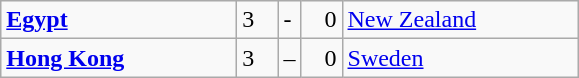<table class="wikitable">
<tr>
<td width=150> <strong><a href='#'>Egypt</a></strong></td>
<td style="width:20px; text-align:left;">3</td>
<td>-</td>
<td style="width:20px; text-align:right;">0</td>
<td width=150> <a href='#'>New Zealand</a></td>
</tr>
<tr>
<td> <strong><a href='#'>Hong Kong</a></strong></td>
<td style="text-align:left;">3</td>
<td>–</td>
<td style="text-align:right;">0</td>
<td> <a href='#'>Sweden</a></td>
</tr>
</table>
